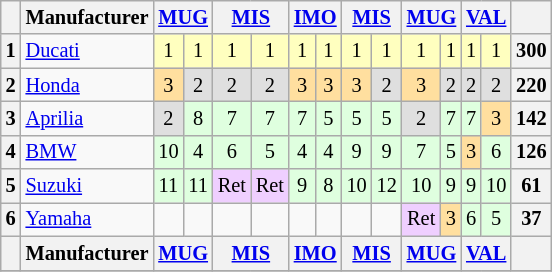<table align=left| class="wikitable" style="font-size: 85%; text-align: center">
<tr valign="top">
<th valign=middle></th>
<th valign=middle>Manufacturer</th>
<th colspan=2><a href='#'>MUG</a></th>
<th colspan=2><a href='#'>MIS</a></th>
<th colspan=2><a href='#'>IMO</a></th>
<th colspan=2><a href='#'>MIS</a></th>
<th colspan=2><a href='#'>MUG</a></th>
<th colspan=2><a href='#'>VAL</a></th>
<th valign=middle>  </th>
</tr>
<tr>
<th>1</th>
<td align="left"> <a href='#'>Ducati</a></td>
<td style="background:#ffffbf;">1</td>
<td style="background:#ffffbf;">1</td>
<td style="background:#ffffbf;">1</td>
<td style="background:#ffffbf;">1</td>
<td style="background:#ffffbf;">1</td>
<td style="background:#ffffbf;">1</td>
<td style="background:#ffffbf;">1</td>
<td style="background:#ffffbf;">1</td>
<td style="background:#ffffbf;">1</td>
<td style="background:#ffffbf;">1</td>
<td style="background:#ffffbf;">1</td>
<td style="background:#ffffbf;">1</td>
<th>300</th>
</tr>
<tr>
<th>2</th>
<td align="left"> <a href='#'>Honda</a></td>
<td style="background:#ffdf9f;">3</td>
<td style="background:#dfdfdf;">2</td>
<td style="background:#dfdfdf;">2</td>
<td style="background:#dfdfdf;">2</td>
<td style="background:#ffdf9f;">3</td>
<td style="background:#ffdf9f;">3</td>
<td style="background:#ffdf9f;">3</td>
<td style="background:#dfdfdf;">2</td>
<td style="background:#ffdf9f;">3</td>
<td style="background:#dfdfdf;">2</td>
<td style="background:#dfdfdf;">2</td>
<td style="background:#dfdfdf;">2</td>
<th>220</th>
</tr>
<tr>
<th>3</th>
<td align="left"> <a href='#'>Aprilia</a></td>
<td style="background:#dfdfdf;">2</td>
<td style="background:#dfffdf;">8</td>
<td style="background:#dfffdf;">7</td>
<td style="background:#dfffdf;">7</td>
<td style="background:#dfffdf;">7</td>
<td style="background:#dfffdf;">5</td>
<td style="background:#dfffdf;">5</td>
<td style="background:#dfffdf;">5</td>
<td style="background:#dfdfdf;">2</td>
<td style="background:#dfffdf;">7</td>
<td style="background:#dfffdf;">7</td>
<td style="background:#ffdf9f;">3</td>
<th>142</th>
</tr>
<tr>
<th>4</th>
<td align="left"> <a href='#'>BMW</a></td>
<td style="background:#dfffdf;">10</td>
<td style="background:#dfffdf;">4</td>
<td style="background:#dfffdf;">6</td>
<td style="background:#dfffdf;">5</td>
<td style="background:#dfffdf;">4</td>
<td style="background:#dfffdf;">4</td>
<td style="background:#dfffdf;">9</td>
<td style="background:#dfffdf;">9</td>
<td style="background:#dfffdf;">7</td>
<td style="background:#dfffdf;">5</td>
<td style="background:#ffdf9f;">3</td>
<td style="background:#dfffdf;">6</td>
<th>126</th>
</tr>
<tr>
<th>5</th>
<td align="left"> <a href='#'>Suzuki</a></td>
<td style="background:#dfffdf;">11</td>
<td style="background:#dfffdf;">11</td>
<td style="background:#efcfff;">Ret</td>
<td style="background:#efcfff;">Ret</td>
<td style="background:#dfffdf;">9</td>
<td style="background:#dfffdf;">8</td>
<td style="background:#dfffdf;">10</td>
<td style="background:#dfffdf;">12</td>
<td style="background:#dfffdf;">10</td>
<td style="background:#dfffdf;">9</td>
<td style="background:#dfffdf;">9</td>
<td style="background:#dfffdf;">10</td>
<th>61</th>
</tr>
<tr>
<th>6</th>
<td align="left"> <a href='#'>Yamaha</a></td>
<td></td>
<td></td>
<td></td>
<td></td>
<td></td>
<td></td>
<td></td>
<td></td>
<td style="background:#efcfff;">Ret</td>
<td style="background:#ffdf9f;">3</td>
<td style="background:#dfffdf;">6</td>
<td style="background:#dfffdf;">5</td>
<th>37</th>
</tr>
<tr valign="top">
<th valign=middle></th>
<th valign=middle>Manufacturer</th>
<th colspan=2><a href='#'>MUG</a></th>
<th colspan=2><a href='#'>MIS</a></th>
<th colspan=2><a href='#'>IMO</a></th>
<th colspan=2><a href='#'>MIS</a></th>
<th colspan=2><a href='#'>MUG</a></th>
<th colspan=2><a href='#'>VAL</a></th>
<th valign=middle>  </th>
</tr>
<tr>
</tr>
</table>
